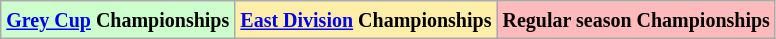<table class="wikitable">
<tr>
<td bgcolor="#CCFFCC"><small><strong><a href='#'>Grey Cup</a> Championships</strong></small></td>
<td bgcolor="#ffeeaa"><small><strong><a href='#'>East Division</a> Championships </strong></small></td>
<td bgcolor="#FFBBBB"><small><strong>Regular season Championships</strong></small></td>
</tr>
</table>
